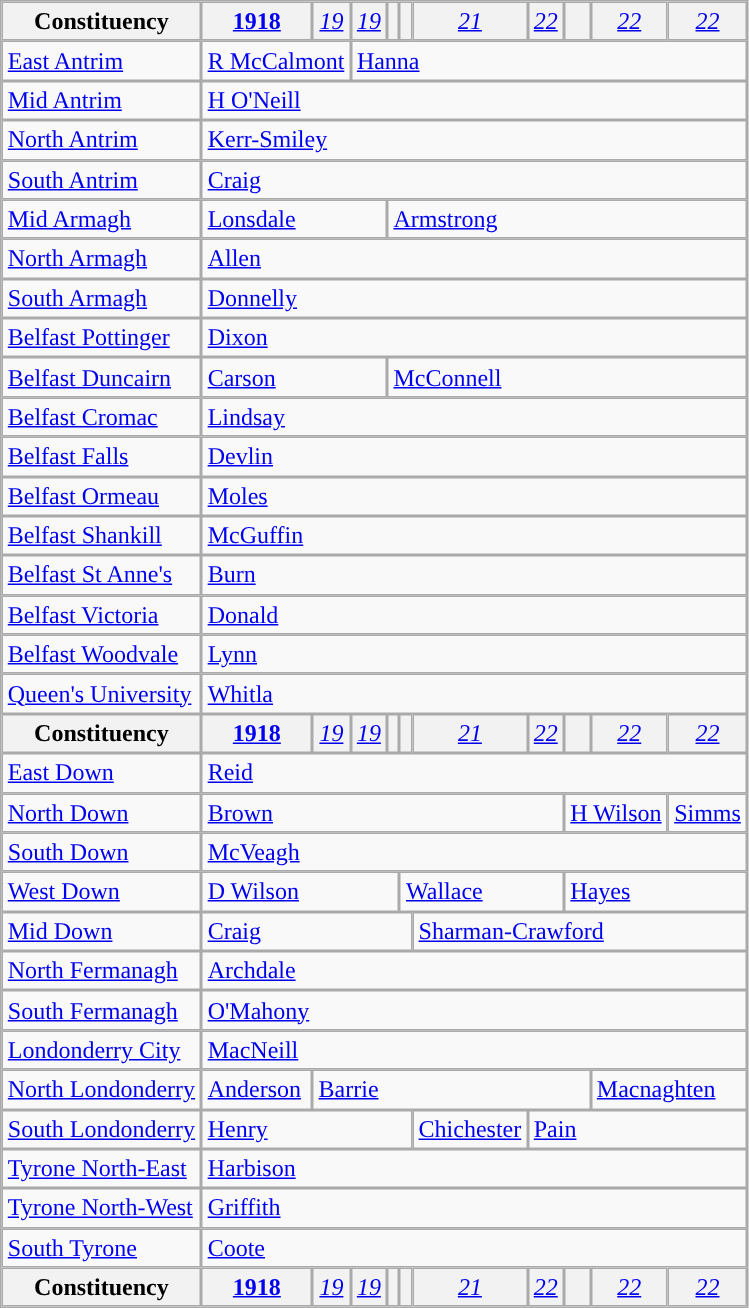<table class="wikitable" style="border-collapse: separate; border-spacing: 0;">
<tr>
<th>Constituency</th>
<th><a href='#'>1918</a></th>
<th style="font-weight: normal;"><em><a href='#'>19</a></em></th>
<th style="font-weight: normal;"><em><a href='#'>19</a></em></th>
<th style="font-weight: normal;"><em></em></th>
<th style="font-weight: normal;"><em></em></th>
<th style="font-weight: normal;"><em><a href='#'>21</a></em></th>
<th style="font-weight: normal;"><em><a href='#'>22</a></em></th>
<th style="font-weight: normal;"><em></em></th>
<th style="font-weight: normal;"><em><a href='#'>22</a></em></th>
<th style="font-weight: normal;"><em><a href='#'>22</a></em></th>
</tr>
<tr>
<td><a href='#'>East Antrim</a></td>
<td colspan="2"><a href='#'>R McCalmont</a></td>
<td colspan="8"><a href='#'>Hanna</a></td>
</tr>
<tr>
<td><a href='#'>Mid Antrim</a></td>
<td colspan="10"><a href='#'>H O'Neill</a></td>
</tr>
<tr>
<td><a href='#'>North Antrim</a></td>
<td colspan="10"><a href='#'>Kerr-Smiley</a></td>
</tr>
<tr>
<td><a href='#'>South Antrim</a></td>
<td colspan="10"><a href='#'>Craig</a></td>
</tr>
<tr>
<td><a href='#'>Mid Armagh</a></td>
<td colspan="3"><a href='#'>Lonsdale</a></td>
<td colspan="7"><a href='#'>Armstrong</a></td>
</tr>
<tr>
<td><a href='#'>North Armagh</a></td>
<td colspan="10"><a href='#'>Allen</a></td>
</tr>
<tr>
<td><a href='#'>South Armagh</a></td>
<td colspan="10"><a href='#'>Donnelly</a></td>
</tr>
<tr>
<td><a href='#'>Belfast Pottinger</a></td>
<td colspan="10"><a href='#'>Dixon</a></td>
</tr>
<tr>
<td><a href='#'>Belfast Duncairn</a></td>
<td colspan="3"><a href='#'>Carson</a></td>
<td colspan="7"><a href='#'>McConnell</a></td>
</tr>
<tr>
<td><a href='#'>Belfast Cromac</a></td>
<td colspan="10"><a href='#'>Lindsay</a></td>
</tr>
<tr>
<td><a href='#'>Belfast Falls</a></td>
<td colspan="10"><a href='#'>Devlin</a></td>
</tr>
<tr>
<td><a href='#'>Belfast Ormeau</a></td>
<td colspan="10"><a href='#'>Moles</a></td>
</tr>
<tr>
<td><a href='#'>Belfast Shankill</a></td>
<td colspan="10"><a href='#'>McGuffin</a></td>
</tr>
<tr>
<td><a href='#'>Belfast St Anne's</a></td>
<td colspan="10"><a href='#'>Burn</a></td>
</tr>
<tr>
<td><a href='#'>Belfast Victoria</a></td>
<td colspan="10"><a href='#'>Donald</a></td>
</tr>
<tr>
<td><a href='#'>Belfast Woodvale</a></td>
<td colspan="10"><a href='#'>Lynn</a></td>
</tr>
<tr>
<td><a href='#'>Queen's University</a></td>
<td colspan="10"><a href='#'>Whitla</a></td>
</tr>
<tr>
<th>Constituency</th>
<th><a href='#'>1918</a></th>
<th style="font-weight: normal;"><em><a href='#'>19</a></em></th>
<th style="font-weight: normal;"><em><a href='#'>19</a></em></th>
<th style="font-weight: normal;"><em></em></th>
<th style="font-weight: normal;"><em></em></th>
<th style="font-weight: normal;"><em><a href='#'>21</a></em></th>
<th style="font-weight: normal;"><em><a href='#'>22</a></em></th>
<th style="font-weight: normal;"><em></em></th>
<th style="font-weight: normal;"><em><a href='#'>22</a></em></th>
<th style="font-weight: normal;"><em><a href='#'>22</a></em></th>
</tr>
<tr>
<td><a href='#'>East Down</a></td>
<td colspan="10"><a href='#'>Reid</a></td>
</tr>
<tr>
<td><a href='#'>North Down</a></td>
<td colspan="7"><a href='#'>Brown</a></td>
<td colspan="2"><a href='#'>H Wilson</a></td>
<td><a href='#'>Simms</a></td>
</tr>
<tr>
<td><a href='#'>South Down</a></td>
<td colspan="10"><a href='#'>McVeagh</a></td>
</tr>
<tr>
<td><a href='#'>West Down</a></td>
<td colspan="4"><a href='#'>D Wilson</a></td>
<td colspan="3"><a href='#'>Wallace</a></td>
<td colspan="3"><a href='#'>Hayes</a></td>
</tr>
<tr>
<td><a href='#'>Mid Down</a></td>
<td colspan="5"><a href='#'>Craig</a></td>
<td colspan="6"><a href='#'>Sharman-Crawford</a></td>
</tr>
<tr>
<td><a href='#'>North Fermanagh</a></td>
<td colspan="10"><a href='#'>Archdale</a></td>
</tr>
<tr>
<td><a href='#'>South Fermanagh</a></td>
<td colspan="10"><a href='#'>O'Μahony</a></td>
</tr>
<tr>
<td><a href='#'>Londonderry City</a></td>
<td colspan="10"><a href='#'>MacNeill</a></td>
</tr>
<tr>
<td><a href='#'>North Londonderry</a></td>
<td><a href='#'>Anderson</a></td>
<td colspan="7"><a href='#'>Barrie</a></td>
<td colspan="2"><a href='#'>Macnaghten</a></td>
</tr>
<tr>
<td><a href='#'>South Londonderry</a></td>
<td colspan="5"><a href='#'>Henry</a></td>
<td><a href='#'>Chichester</a></td>
<td colspan="4"><a href='#'>Pain</a></td>
</tr>
<tr>
<td><a href='#'>Tyrone North-East</a></td>
<td colspan="10"><a href='#'>Harbison</a></td>
</tr>
<tr>
<td><a href='#'>Tyrone North-West</a></td>
<td colspan="10"><a href='#'>Griffith</a></td>
</tr>
<tr>
<td><a href='#'>South Tyrone</a></td>
<td colspan="10"><a href='#'>Coote</a></td>
</tr>
<tr>
<th>Constituency</th>
<th><a href='#'>1918</a></th>
<th style="font-weight: normal;"><em><a href='#'>19</a></em></th>
<th style="font-weight: normal;"><em><a href='#'>19</a></em></th>
<th style="font-weight: normal;"><em></em></th>
<th style="font-weight: normal;"><em></em></th>
<th style="font-weight: normal;"><em><a href='#'>21</a></em></th>
<th style="font-weight: normal;"><em><a href='#'>22</a></em></th>
<th style="font-weight: normal;"><em></em></th>
<th style="font-weight: normal;"><em><a href='#'>22</a></em></th>
<th style="font-weight: normal;"><em><a href='#'>22</a></em></th>
</tr>
</table>
